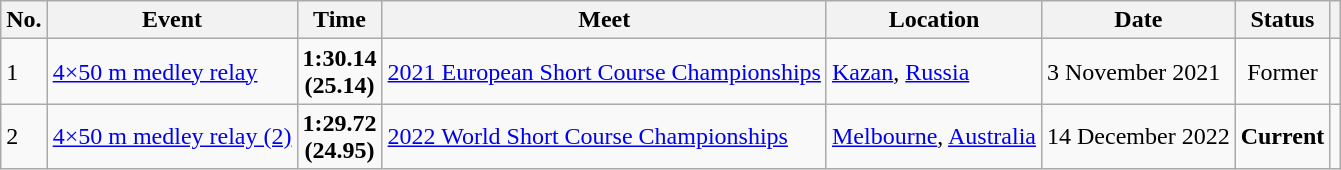<table class="wikitable sortable">
<tr>
<th>No.</th>
<th>Event</th>
<th>Time</th>
<th>Meet</th>
<th>Location</th>
<th>Date</th>
<th>Status</th>
<th></th>
</tr>
<tr>
<td>1</td>
<td><a href='#'>4×50 m medley relay</a></td>
<td style="text-align:center;"><strong>1:30.14</strong><br><strong>(25.14)</strong></td>
<td><a href='#'>2021 European Short Course Championships</a></td>
<td><a href='#'>Kazan</a>, <a href='#'>Russia</a></td>
<td>3 November 2021</td>
<td style="text-align:center;">Former</td>
<td style="text-align:center;"></td>
</tr>
<tr>
<td>2</td>
<td><a href='#'>4×50 m medley relay (2)</a></td>
<td style="text-align:center;"><strong>1:29.72</strong><br><strong>(24.95)</strong></td>
<td><a href='#'>2022 World Short Course Championships</a></td>
<td><a href='#'>Melbourne</a>, <a href='#'>Australia</a></td>
<td>14 December 2022</td>
<td style="text-align:center;"><strong>Current</strong></td>
<td style="text-align:center;"></td>
</tr>
</table>
